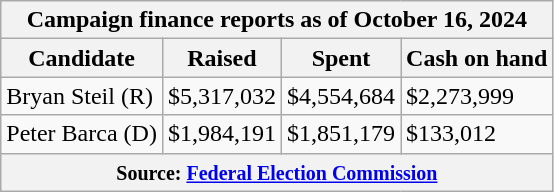<table class="wikitable sortable">
<tr>
<th colspan="4">Campaign finance reports as of October 16, 2024</th>
</tr>
<tr style="text-align:center;">
<th>Candidate</th>
<th>Raised</th>
<th>Spent</th>
<th>Cash on hand</th>
</tr>
<tr>
<td>Bryan Steil (R)</td>
<td>$5,317,032</td>
<td>$4,554,684</td>
<td>$2,273,999</td>
</tr>
<tr>
<td>Peter Barca (D)</td>
<td>$1,984,191</td>
<td>$1,851,179</td>
<td>$133,012</td>
</tr>
<tr>
<th colspan="4"><small>Source: <a href='#'>Federal Election Commission</a></small></th>
</tr>
</table>
